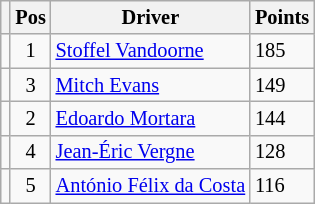<table class="wikitable" style="font-size: 85%;">
<tr>
<th></th>
<th>Pos</th>
<th>Driver</th>
<th>Points</th>
</tr>
<tr>
<td align="left"></td>
<td align="center">1</td>
<td> <a href='#'>Stoffel Vandoorne</a></td>
<td align="left">185</td>
</tr>
<tr>
<td align="left"></td>
<td align="center">3</td>
<td> <a href='#'>Mitch Evans</a></td>
<td align="left">149</td>
</tr>
<tr>
<td align="left"></td>
<td align="center">2</td>
<td> <a href='#'>Edoardo Mortara</a></td>
<td align="left">144</td>
</tr>
<tr>
<td align="left"></td>
<td align="center">4</td>
<td> <a href='#'>Jean-Éric Vergne</a></td>
<td align="left">128</td>
</tr>
<tr>
<td align="left"></td>
<td align="center">5</td>
<td> <a href='#'>António Félix da Costa</a></td>
<td align="left">116</td>
</tr>
</table>
